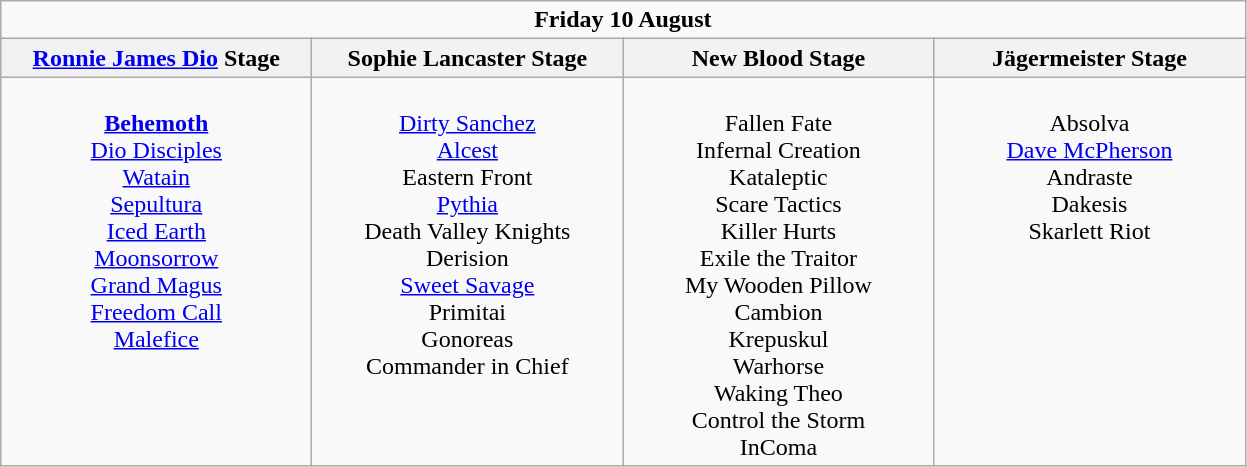<table class="wikitable">
<tr>
<td colspan="4" align="center"><strong>Friday 10 August</strong></td>
</tr>
<tr>
<th><a href='#'>Ronnie James Dio</a> Stage</th>
<th>Sophie Lancaster Stage</th>
<th>New Blood Stage</th>
<th>Jägermeister Stage</th>
</tr>
<tr>
<td valign="top" align="center" width=200><br><strong><a href='#'>Behemoth</a></strong><br>
<a href='#'>Dio Disciples</a><br>
<a href='#'>Watain</a><br>
<a href='#'>Sepultura</a><br>
<a href='#'>Iced Earth</a><br>
<a href='#'>Moonsorrow</a><br>
<a href='#'>Grand Magus</a><br>
<a href='#'>Freedom Call</a><br>
<a href='#'>Malefice</a><br></td>
<td valign="top" align="center" width=200><br><a href='#'>Dirty Sanchez</a><br>
<a href='#'>Alcest</a><br>
Eastern Front<br>
<a href='#'>Pythia</a><br>
Death Valley Knights<br>
Derision<br>
<a href='#'>Sweet Savage</a><br>
Primitai<br>
Gonoreas<br>
Commander in Chief<br></td>
<td valign="top" align="center" width=200><br>Fallen Fate<br>
Infernal Creation<br>
Kataleptic<br>
Scare Tactics<br>
Killer Hurts<br>
Exile the Traitor<br>
My Wooden Pillow<br>
Cambion<br>
Krepuskul<br>
Warhorse<br>
Waking Theo<br>
Control the Storm<br>
InComa<br></td>
<td valign="top" align="center" width=200><br>Absolva<br>
<a href='#'>Dave McPherson</a><br>
Andraste<br>
Dakesis<br>
Skarlett Riot<br></td>
</tr>
</table>
